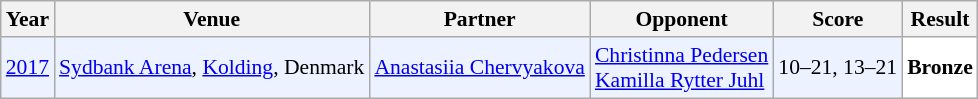<table class="sortable wikitable" style="font-size: 90%;">
<tr>
<th>Year</th>
<th>Venue</th>
<th>Partner</th>
<th>Opponent</th>
<th>Score</th>
<th>Result</th>
</tr>
<tr style="background:#ECF2FF">
<td align="center"><a href='#'>2017</a></td>
<td align="left"><a href='#'>Sydbank Arena</a>, <a href='#'>Kolding</a>, Denmark</td>
<td align="left"> <a href='#'>Anastasiia Chervyakova</a></td>
<td align="left"> <a href='#'>Christinna Pedersen</a><br> <a href='#'>Kamilla Rytter Juhl</a></td>
<td align="left">10–21, 13–21</td>
<td style="text-align:left; background:white"> <strong>Bronze</strong></td>
</tr>
</table>
